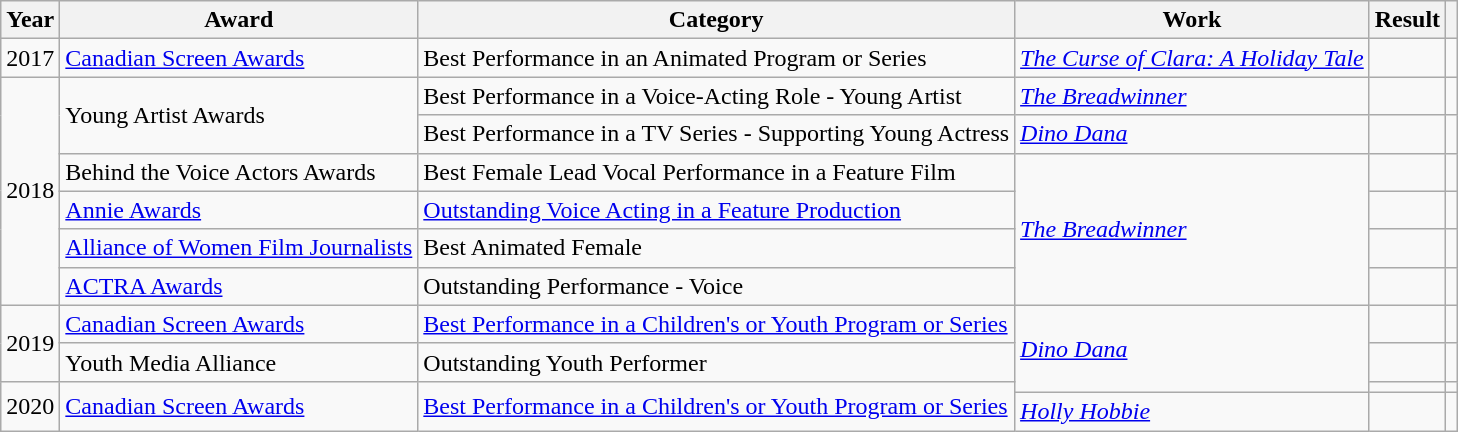<table class="wikitable">
<tr>
<th>Year</th>
<th>Award</th>
<th>Category</th>
<th>Work</th>
<th>Result</th>
<th></th>
</tr>
<tr>
<td>2017</td>
<td><a href='#'>Canadian Screen Awards</a></td>
<td>Best Performance in an Animated Program or Series</td>
<td><em><a href='#'>The Curse of Clara: A Holiday Tale</a></em></td>
<td></td>
<td></td>
</tr>
<tr>
<td rowspan="6">2018</td>
<td rowspan="2">Young Artist Awards</td>
<td>Best Performance in a Voice-Acting Role - Young Artist</td>
<td><em><a href='#'>The Breadwinner</a></em></td>
<td></td>
<td></td>
</tr>
<tr>
<td>Best Performance in a TV Series - Supporting Young Actress</td>
<td><em><a href='#'>Dino Dana</a></em></td>
<td></td>
<td></td>
</tr>
<tr>
<td>Behind the Voice Actors Awards</td>
<td>Best Female Lead Vocal Performance in a Feature Film</td>
<td rowspan="4"><em><a href='#'>The Breadwinner</a></em></td>
<td></td>
<td></td>
</tr>
<tr>
<td><a href='#'>Annie Awards</a></td>
<td><a href='#'>Outstanding Voice Acting in a Feature Production</a></td>
<td></td>
<td></td>
</tr>
<tr>
<td><a href='#'>Alliance of Women Film Journalists</a></td>
<td>Best Animated Female</td>
<td></td>
<td></td>
</tr>
<tr>
<td><a href='#'>ACTRA Awards</a></td>
<td>Outstanding Performance - Voice</td>
<td></td>
<td></td>
</tr>
<tr>
<td rowspan="2">2019</td>
<td><a href='#'>Canadian Screen Awards</a></td>
<td><a href='#'>Best Performance in a Children's or Youth Program or Series</a></td>
<td rowspan="3"><em><a href='#'>Dino Dana</a></em></td>
<td></td>
<td></td>
</tr>
<tr>
<td>Youth Media Alliance</td>
<td>Outstanding Youth Performer</td>
<td></td>
<td></td>
</tr>
<tr>
<td rowspan="2">2020</td>
<td rowspan="2"><a href='#'>Canadian Screen Awards</a></td>
<td rowspan="2"><a href='#'>Best Performance in a Children's or Youth Program or Series</a></td>
<td></td>
<td></td>
</tr>
<tr>
<td><em><a href='#'>Holly Hobbie</a></em></td>
<td></td>
<td></td>
</tr>
</table>
